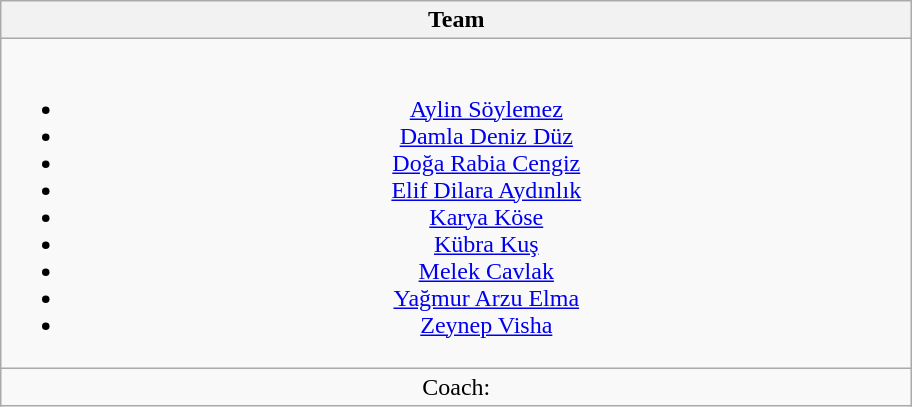<table class="wikitable" style="text-align: center;">
<tr>
<th width=600>Team</th>
</tr>
<tr>
<td><br><ul><li><a href='#'>Aylin Söylemez</a></li><li><a href='#'>Damla Deniz Düz</a></li><li><a href='#'>Doğa Rabia Cengiz</a></li><li><a href='#'>Elif Dilara Aydınlık</a></li><li><a href='#'>Karya Köse</a></li><li><a href='#'>Kübra Kuş</a></li><li><a href='#'>Melek Cavlak</a></li><li><a href='#'>Yağmur Arzu Elma</a></li><li><a href='#'>Zeynep Visha</a></li></ul></td>
</tr>
<tr>
<td>Coach:</td>
</tr>
</table>
